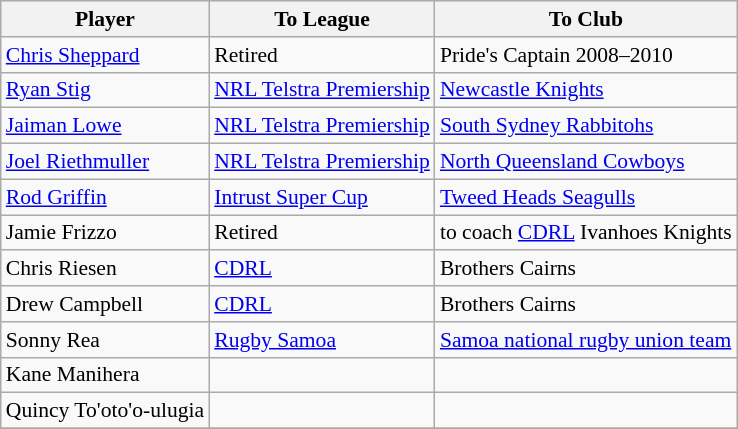<table class="wikitable" style="font-size:90%">
<tr bgcolor="#efefef">
<th width=" ">Player</th>
<th width=" ">To League</th>
<th width=" ">To Club</th>
</tr>
<tr>
<td> <a href='#'>Chris Sheppard</a></td>
<td>Retired</td>
<td>Pride's Captain 2008–2010</td>
</tr>
<tr>
<td> <a href='#'>Ryan Stig</a></td>
<td><a href='#'>NRL Telstra Premiership</a></td>
<td> <a href='#'>Newcastle Knights</a></td>
</tr>
<tr>
<td> <a href='#'>Jaiman Lowe</a></td>
<td><a href='#'>NRL Telstra Premiership</a></td>
<td> <a href='#'>South Sydney Rabbitohs</a></td>
</tr>
<tr>
<td> <a href='#'>Joel Riethmuller</a></td>
<td><a href='#'>NRL Telstra Premiership</a></td>
<td> <a href='#'>North Queensland Cowboys</a></td>
</tr>
<tr>
<td> <a href='#'>Rod Griffin</a></td>
<td><a href='#'>Intrust Super Cup</a></td>
<td>  <a href='#'>Tweed Heads Seagulls</a></td>
</tr>
<tr>
<td> Jamie Frizzo</td>
<td>Retired</td>
<td> to coach <a href='#'>CDRL</a> Ivanhoes Knights</td>
</tr>
<tr>
<td> Chris Riesen</td>
<td><a href='#'>CDRL</a></td>
<td> Brothers Cairns</td>
</tr>
<tr>
<td> Drew Campbell</td>
<td><a href='#'>CDRL</a></td>
<td> Brothers Cairns</td>
</tr>
<tr>
<td> Sonny Rea</td>
<td><a href='#'>Rugby Samoa</a></td>
<td> <a href='#'>Samoa national rugby union team</a></td>
</tr>
<tr>
<td> Kane Manihera</td>
<td></td>
<td></td>
</tr>
<tr>
<td> Quincy To'oto'o-ulugia</td>
<td></td>
<td></td>
</tr>
<tr>
</tr>
</table>
